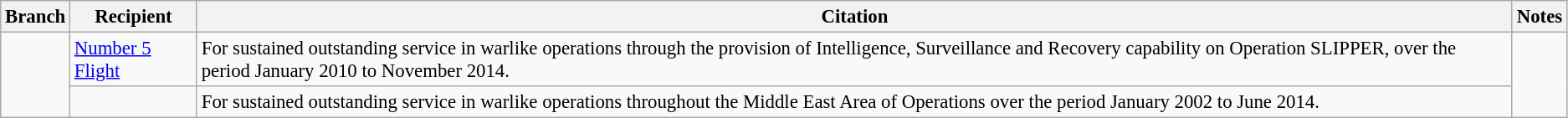<table class="wikitable" style="font-size:95%;">
<tr>
<th>Branch</th>
<th>Recipient</th>
<th>Citation</th>
<th>Notes</th>
</tr>
<tr>
<td rowspan=2></td>
<td><a href='#'>Number 5 Flight</a></td>
<td>For sustained outstanding service in warlike operations through the provision of Intelligence, Surveillance and Recovery capability on Operation SLIPPER, over the period January 2010 to November 2014.</td>
<td rowspan=2></td>
</tr>
<tr>
<td></td>
<td>For sustained outstanding service in warlike operations throughout the Middle East Area of Operations over the period January 2002 to June 2014.</td>
</tr>
</table>
